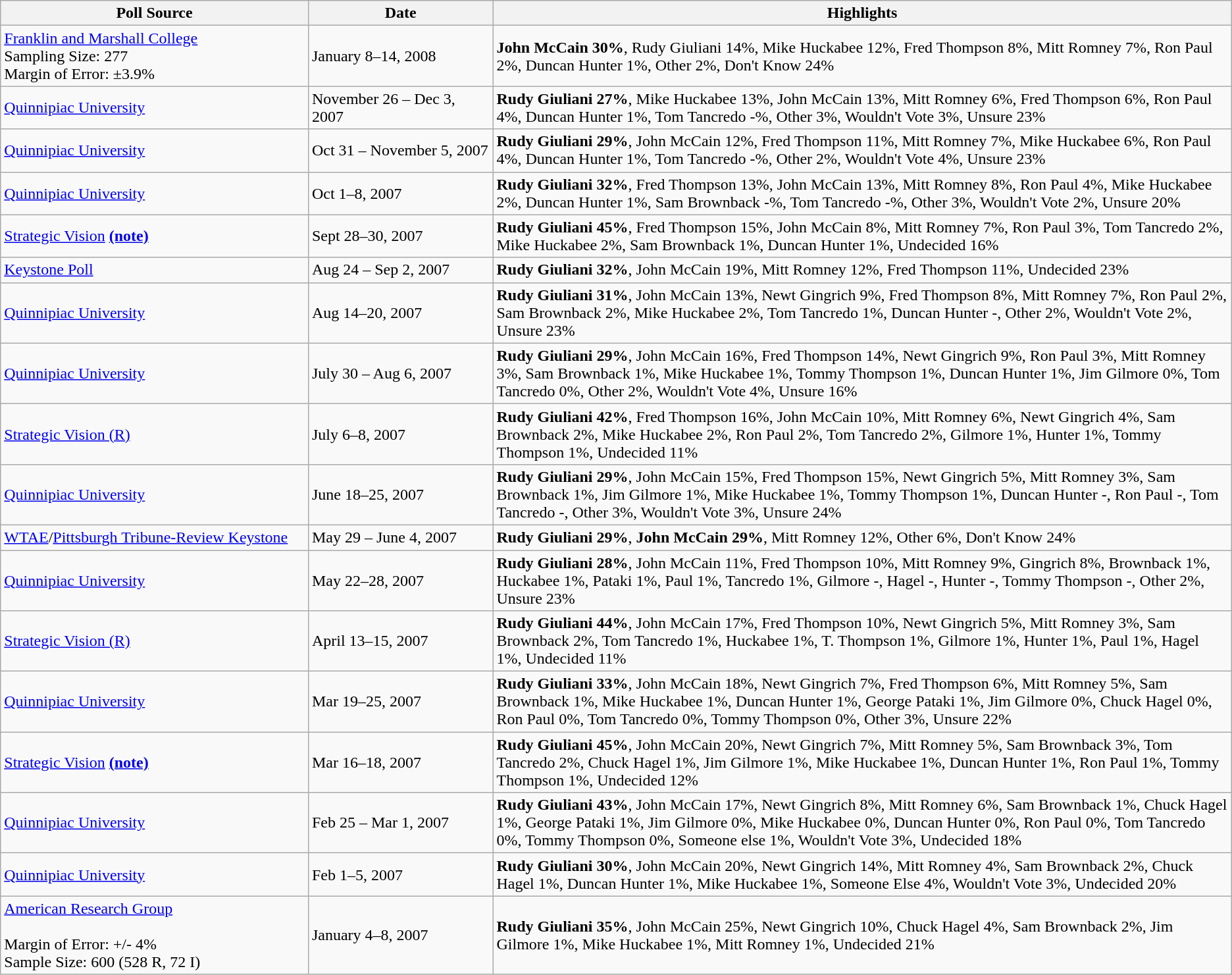<table class="wikitable sortable">
<tr>
<th width="25%">Poll Source</th>
<th width="15%">Date</th>
<th width="60%">Highlights</th>
</tr>
<tr>
<td><a href='#'>Franklin and Marshall College</a><br>Sampling Size: 277<br>
Margin of Error: ±3.9%</td>
<td>January 8–14, 2008</td>
<td><strong>John McCain 30%</strong>, Rudy Giuliani 14%, Mike Huckabee 12%, Fred Thompson 8%, Mitt Romney 7%, Ron Paul 2%, Duncan Hunter 1%, Other 2%, Don't Know 24%</td>
</tr>
<tr>
<td><a href='#'>Quinnipiac University</a></td>
<td>November 26 – Dec 3, 2007</td>
<td><strong>Rudy Giuliani 27%</strong>, Mike Huckabee 13%, John McCain 13%, Mitt Romney 6%, Fred Thompson 6%, Ron Paul 4%, Duncan Hunter 1%, Tom Tancredo -%, Other 3%, Wouldn't Vote 3%, Unsure 23%</td>
</tr>
<tr>
<td><a href='#'>Quinnipiac University</a></td>
<td>Oct 31 – November 5, 2007</td>
<td><strong>Rudy Giuliani 29%</strong>, John McCain 12%, Fred Thompson 11%, Mitt Romney 7%, Mike Huckabee 6%, Ron Paul 4%, Duncan Hunter 1%, Tom Tancredo -%, Other 2%, Wouldn't Vote 4%, Unsure 23%</td>
</tr>
<tr>
<td><a href='#'>Quinnipiac University</a></td>
<td>Oct 1–8, 2007</td>
<td><strong>Rudy Giuliani 32%</strong>, Fred Thompson 13%, John McCain 13%, Mitt Romney 8%, Ron Paul 4%, Mike Huckabee 2%, Duncan Hunter 1%, Sam Brownback -%, Tom Tancredo -%, Other 3%, Wouldn't Vote 2%, Unsure 20%</td>
</tr>
<tr>
<td><a href='#'>Strategic Vision</a> <strong><a href='#'>(note)</a></strong></td>
<td>Sept 28–30, 2007</td>
<td><strong>Rudy Giuliani 45%</strong>, Fred Thompson 15%, John McCain 8%, Mitt Romney 7%, Ron Paul 3%, Tom Tancredo 2%, Mike Huckabee 2%, Sam Brownback 1%, Duncan Hunter 1%, Undecided 16%</td>
</tr>
<tr>
<td><a href='#'>Keystone Poll</a></td>
<td>Aug 24 – Sep 2, 2007</td>
<td><strong>Rudy Giuliani 32%</strong>, John McCain 19%, Mitt Romney 12%, Fred Thompson 11%, Undecided 23%</td>
</tr>
<tr>
<td><a href='#'>Quinnipiac University</a></td>
<td>Aug 14–20, 2007</td>
<td><strong>Rudy Giuliani 31%</strong>, John McCain 13%, Newt Gingrich 9%, Fred Thompson 8%, Mitt Romney 7%, Ron Paul 2%, Sam Brownback 2%, Mike Huckabee 2%, Tom Tancredo 1%, Duncan Hunter -, Other 2%, Wouldn't Vote 2%, Unsure 23%</td>
</tr>
<tr>
<td><a href='#'>Quinnipiac University</a></td>
<td>July 30 – Aug 6, 2007</td>
<td><strong>Rudy Giuliani 29%</strong>, John McCain 16%, Fred Thompson 14%, Newt Gingrich 9%, Ron Paul 3%, Mitt Romney 3%, Sam Brownback 1%, Mike Huckabee 1%, Tommy Thompson 1%, Duncan Hunter 1%, Jim Gilmore 0%, Tom Tancredo 0%, Other 2%, Wouldn't Vote 4%, Unsure 16%</td>
</tr>
<tr>
<td><a href='#'>Strategic Vision (R)</a></td>
<td>July 6–8, 2007</td>
<td><strong>Rudy Giuliani 42%</strong>, Fred Thompson 16%, John McCain 10%, Mitt Romney 6%, Newt Gingrich 4%, Sam Brownback 2%, Mike Huckabee 2%, Ron Paul 2%, Tom Tancredo 2%, Gilmore 1%, Hunter 1%, Tommy Thompson 1%, Undecided 11%</td>
</tr>
<tr>
<td><a href='#'>Quinnipiac University</a></td>
<td>June 18–25, 2007</td>
<td><strong>Rudy Giuliani 29%</strong>, John McCain 15%, Fred Thompson 15%, Newt Gingrich 5%, Mitt Romney 3%, Sam Brownback 1%, Jim Gilmore 1%, Mike Huckabee 1%, Tommy Thompson 1%, Duncan Hunter -, Ron Paul -, Tom Tancredo -, Other 3%, Wouldn't Vote 3%, Unsure 24%</td>
</tr>
<tr>
<td><a href='#'>WTAE</a>/<a href='#'>Pittsburgh Tribune-Review Keystone</a></td>
<td>May 29 – June 4, 2007</td>
<td><strong>Rudy Giuliani 29%</strong>, <strong>John McCain 29%</strong>, Mitt Romney 12%, Other 6%, Don't Know 24%</td>
</tr>
<tr>
<td><a href='#'>Quinnipiac University</a></td>
<td>May 22–28, 2007</td>
<td><strong>Rudy Giuliani 28%</strong>, John McCain 11%, Fred Thompson 10%, Mitt Romney 9%, Gingrich 8%, Brownback 1%, Huckabee 1%, Pataki 1%, Paul 1%, Tancredo 1%, Gilmore -, Hagel -, Hunter -, Tommy Thompson -, Other 2%, Unsure 23%</td>
</tr>
<tr>
<td><a href='#'>Strategic Vision (R)</a></td>
<td>April 13–15, 2007</td>
<td><strong>Rudy Giuliani 44%</strong>, John McCain 17%, Fred Thompson 10%, Newt Gingrich 5%, Mitt Romney 3%, Sam Brownback 2%, Tom Tancredo 1%, Huckabee 1%, T. Thompson 1%, Gilmore 1%, Hunter 1%, Paul 1%, Hagel 1%, Undecided 11%</td>
</tr>
<tr>
<td><a href='#'>Quinnipiac University</a></td>
<td>Mar 19–25, 2007</td>
<td><strong>Rudy Giuliani 33%</strong>, John McCain 18%, Newt Gingrich 7%, Fred Thompson 6%, Mitt Romney 5%, Sam Brownback 1%, Mike Huckabee 1%, Duncan Hunter 1%, George Pataki 1%, Jim Gilmore 0%, Chuck Hagel 0%, Ron Paul 0%, Tom Tancredo 0%, Tommy Thompson 0%, Other 3%, Unsure 22%</td>
</tr>
<tr>
<td><a href='#'>Strategic Vision</a> <strong><a href='#'>(note)</a></strong></td>
<td>Mar 16–18, 2007</td>
<td><strong>Rudy Giuliani 45%</strong>, John McCain 20%, Newt Gingrich 7%, Mitt Romney 5%, Sam Brownback 3%, Tom Tancredo 2%, Chuck Hagel 1%, Jim Gilmore 1%, Mike Huckabee 1%, Duncan Hunter 1%, Ron Paul 1%, Tommy Thompson 1%, Undecided 12%</td>
</tr>
<tr>
<td><a href='#'>Quinnipiac University</a></td>
<td>Feb 25 – Mar 1, 2007</td>
<td><strong>Rudy Giuliani 43%</strong>, John McCain 17%, Newt Gingrich 8%, Mitt Romney 6%, Sam Brownback 1%, Chuck Hagel 1%, George Pataki 1%, Jim Gilmore 0%, Mike Huckabee 0%, Duncan Hunter 0%, Ron Paul 0%, Tom Tancredo 0%, Tommy Thompson 0%, Someone else 1%, Wouldn't Vote 3%, Undecided 18%</td>
</tr>
<tr>
<td><a href='#'>Quinnipiac University</a></td>
<td>Feb 1–5, 2007</td>
<td><strong>Rudy Giuliani 30%</strong>, John McCain 20%, Newt Gingrich 14%, Mitt Romney 4%, Sam Brownback 2%, Chuck Hagel 1%, Duncan Hunter 1%, Mike Huckabee 1%, Someone Else 4%, Wouldn't Vote 3%, Undecided 20%</td>
</tr>
<tr>
<td><a href='#'>American Research Group</a><br><br>Margin of Error: +/- 4%<br>
Sample Size: 600 (528 R, 72 I)</td>
<td>January 4–8, 2007</td>
<td><strong>Rudy Giuliani 35%</strong>, John McCain 25%, Newt Gingrich 10%, Chuck Hagel 4%, Sam Brownback 2%, Jim Gilmore 1%, Mike Huckabee 1%, Mitt Romney 1%, Undecided 21%</td>
</tr>
</table>
